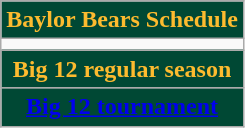<table class="wikitable collapsible collapsed" style=font-size:100% style="text-align:center">
<tr>
<th colspan="6" style="background:#004834; color:#FDBB2F; text-align:center"><strong>Baylor Bears Schedule</strong></th>
</tr>
<tr>
<td></td>
</tr>
<tr>
<th colspan=9 style="background:#004834; color:#FDBB2F;">Big 12 regular season<br>

















</th>
</tr>
<tr>
<th colspan=9 style="background:#004834; color:#FDBB2F;"><a href='#'><span>Big 12 tournament</span></a><br>

</th>
</tr>
</table>
